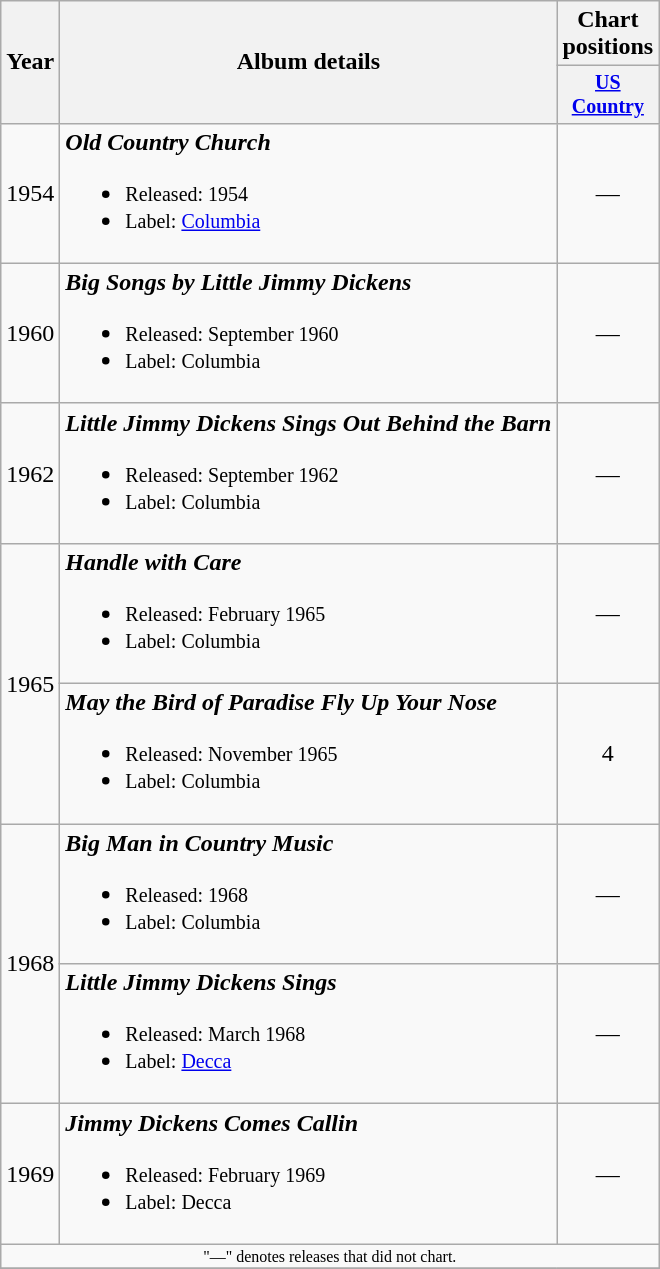<table class=wikitable style=text-align:center;>
<tr>
<th rowspan=2>Year</th>
<th rowspan=2>Album details</th>
<th colspan=1>Chart positions</th>
</tr>
<tr style="font-size:smaller;">
<th width=60><a href='#'>US Country</a></th>
</tr>
<tr>
<td>1954</td>
<td align=left><strong><em>Old Country Church</em></strong><br><ul><li><small>Released: 1954</small></li><li><small>Label: <a href='#'>Columbia</a></small></li></ul></td>
<td>—</td>
</tr>
<tr>
<td>1960</td>
<td align=left><strong><em>Big Songs by Little Jimmy Dickens</em></strong><br><ul><li><small>Released: September 1960</small></li><li><small>Label: Columbia</small></li></ul></td>
<td>—</td>
</tr>
<tr>
<td>1962</td>
<td align=left><strong><em>Little Jimmy Dickens Sings Out Behind the Barn</em></strong><br><ul><li><small>Released: September 1962</small></li><li><small>Label: Columbia</small></li></ul></td>
<td>—</td>
</tr>
<tr>
<td rowspan=2>1965</td>
<td align=left><strong><em>Handle with Care</em></strong><br><ul><li><small>Released: February 1965</small></li><li><small>Label: Columbia</small></li></ul></td>
<td>—</td>
</tr>
<tr>
<td align=left><strong><em>May the Bird of Paradise Fly Up Your Nose</em></strong><br><ul><li><small>Released: November 1965</small></li><li><small>Label: Columbia</small></li></ul></td>
<td>4</td>
</tr>
<tr>
<td rowspan=2>1968</td>
<td align=left><strong><em>Big Man in Country Music</em></strong><br><ul><li><small>Released: 1968</small></li><li><small>Label: Columbia</small></li></ul></td>
<td>—</td>
</tr>
<tr>
<td align=left><strong><em>Little Jimmy Dickens Sings</em></strong><br><ul><li><small>Released: March 1968</small></li><li><small>Label: <a href='#'>Decca</a></small></li></ul></td>
<td>—</td>
</tr>
<tr>
<td>1969</td>
<td align=left><strong><em>Jimmy Dickens Comes Callin</em></strong><br><ul><li><small>Released: February 1969</small></li><li><small>Label: Decca</small></li></ul></td>
<td>—</td>
</tr>
<tr>
<td align="center" colspan="3" style="font-size: 8pt">"—" denotes releases that did not chart.</td>
</tr>
<tr>
</tr>
</table>
